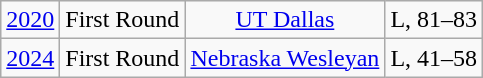<table class="wikitable">
<tr align="center">
<td><a href='#'>2020</a></td>
<td>First Round</td>
<td><a href='#'>UT Dallas</a></td>
<td>L, 81–83</td>
</tr>
<tr align="center">
<td><a href='#'>2024</a></td>
<td>First Round</td>
<td><a href='#'>Nebraska Wesleyan</a></td>
<td>L, 41–58</td>
</tr>
</table>
